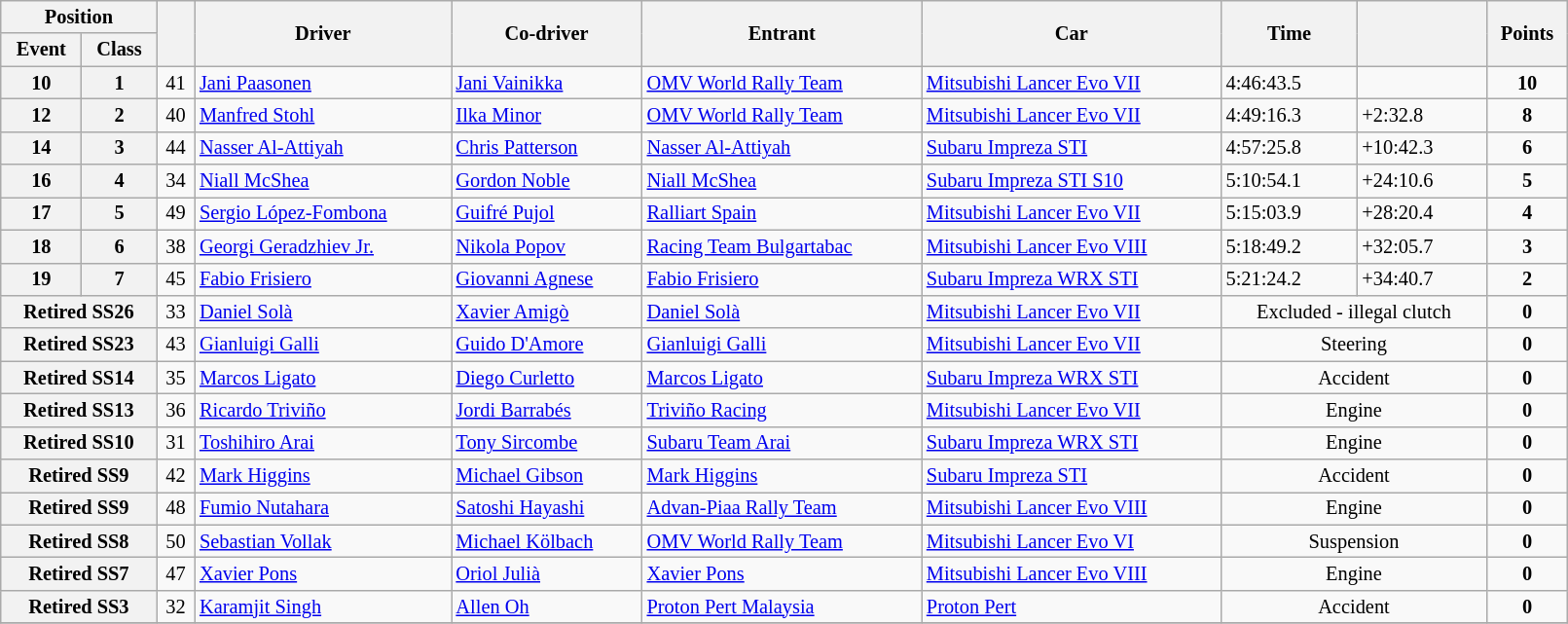<table class="wikitable" width=85% style="font-size: 85%;">
<tr>
<th colspan="2">Position</th>
<th rowspan="2"></th>
<th rowspan="2">Driver</th>
<th rowspan="2">Co-driver</th>
<th rowspan="2">Entrant</th>
<th rowspan="2">Car</th>
<th rowspan="2">Time</th>
<th rowspan="2"></th>
<th rowspan="2">Points</th>
</tr>
<tr>
<th>Event</th>
<th>Class</th>
</tr>
<tr>
<th>10</th>
<th>1</th>
<td align="center">41</td>
<td> <a href='#'>Jani Paasonen</a></td>
<td> <a href='#'>Jani Vainikka</a></td>
<td> <a href='#'>OMV World Rally Team</a></td>
<td><a href='#'>Mitsubishi Lancer Evo VII</a></td>
<td>4:46:43.5</td>
<td></td>
<td align="center"><strong>10</strong></td>
</tr>
<tr>
<th>12</th>
<th>2</th>
<td align="center">40</td>
<td> <a href='#'>Manfred Stohl</a></td>
<td> <a href='#'>Ilka Minor</a></td>
<td> <a href='#'>OMV World Rally Team</a></td>
<td><a href='#'>Mitsubishi Lancer Evo VII</a></td>
<td>4:49:16.3</td>
<td>+2:32.8</td>
<td align="center"><strong>8</strong></td>
</tr>
<tr>
<th>14</th>
<th>3</th>
<td align="center">44</td>
<td> <a href='#'>Nasser Al-Attiyah</a></td>
<td> <a href='#'>Chris Patterson</a></td>
<td> <a href='#'>Nasser Al-Attiyah</a></td>
<td><a href='#'>Subaru Impreza STI</a></td>
<td>4:57:25.8</td>
<td>+10:42.3</td>
<td align="center"><strong>6</strong></td>
</tr>
<tr>
<th>16</th>
<th>4</th>
<td align="center">34</td>
<td> <a href='#'>Niall McShea</a></td>
<td> <a href='#'>Gordon Noble</a></td>
<td> <a href='#'>Niall McShea</a></td>
<td><a href='#'>Subaru Impreza STI S10</a></td>
<td>5:10:54.1</td>
<td>+24:10.6</td>
<td align="center"><strong>5</strong></td>
</tr>
<tr>
<th>17</th>
<th>5</th>
<td align="center">49</td>
<td> <a href='#'>Sergio López-Fombona</a></td>
<td> <a href='#'>Guifré Pujol</a></td>
<td> <a href='#'>Ralliart Spain</a></td>
<td><a href='#'>Mitsubishi Lancer Evo VII</a></td>
<td>5:15:03.9</td>
<td>+28:20.4</td>
<td align="center"><strong>4</strong></td>
</tr>
<tr>
<th>18</th>
<th>6</th>
<td align="center">38</td>
<td> <a href='#'>Georgi Geradzhiev Jr.</a></td>
<td> <a href='#'>Nikola Popov</a></td>
<td> <a href='#'>Racing Team Bulgartabac</a></td>
<td><a href='#'>Mitsubishi Lancer Evo VIII</a></td>
<td>5:18:49.2</td>
<td>+32:05.7</td>
<td align="center"><strong>3</strong></td>
</tr>
<tr>
<th>19</th>
<th>7</th>
<td align="center">45</td>
<td> <a href='#'>Fabio Frisiero</a></td>
<td> <a href='#'>Giovanni Agnese</a></td>
<td> <a href='#'>Fabio Frisiero</a></td>
<td><a href='#'>Subaru Impreza WRX STI</a></td>
<td>5:21:24.2</td>
<td>+34:40.7</td>
<td align="center"><strong>2</strong></td>
</tr>
<tr>
<th colspan="2">Retired SS26</th>
<td align="center">33</td>
<td> <a href='#'>Daniel Solà</a></td>
<td> <a href='#'>Xavier Amigò</a></td>
<td> <a href='#'>Daniel Solà</a></td>
<td><a href='#'>Mitsubishi Lancer Evo VII</a></td>
<td align="center" colspan="2">Excluded - illegal clutch</td>
<td align="center"><strong>0</strong></td>
</tr>
<tr>
<th colspan="2">Retired SS23</th>
<td align="center">43</td>
<td> <a href='#'>Gianluigi Galli</a></td>
<td> <a href='#'>Guido D'Amore</a></td>
<td> <a href='#'>Gianluigi Galli</a></td>
<td><a href='#'>Mitsubishi Lancer Evo VII</a></td>
<td align="center" colspan="2">Steering</td>
<td align="center"><strong>0</strong></td>
</tr>
<tr>
<th colspan="2">Retired SS14</th>
<td align="center">35</td>
<td> <a href='#'>Marcos Ligato</a></td>
<td> <a href='#'>Diego Curletto</a></td>
<td> <a href='#'>Marcos Ligato</a></td>
<td><a href='#'>Subaru Impreza WRX STI</a></td>
<td align="center" colspan="2">Accident</td>
<td align="center"><strong>0</strong></td>
</tr>
<tr>
<th colspan="2">Retired SS13</th>
<td align="center">36</td>
<td> <a href='#'>Ricardo Triviño</a></td>
<td> <a href='#'>Jordi Barrabés</a></td>
<td> <a href='#'>Triviño Racing</a></td>
<td><a href='#'>Mitsubishi Lancer Evo VII</a></td>
<td align="center" colspan="2">Engine</td>
<td align="center"><strong>0</strong></td>
</tr>
<tr>
<th colspan="2">Retired SS10</th>
<td align="center">31</td>
<td> <a href='#'>Toshihiro Arai</a></td>
<td> <a href='#'>Tony Sircombe</a></td>
<td> <a href='#'>Subaru Team Arai</a></td>
<td><a href='#'>Subaru Impreza WRX STI</a></td>
<td align="center" colspan="2">Engine</td>
<td align="center"><strong>0</strong></td>
</tr>
<tr>
<th colspan="2">Retired SS9</th>
<td align="center">42</td>
<td> <a href='#'>Mark Higgins</a></td>
<td> <a href='#'>Michael Gibson</a></td>
<td> <a href='#'>Mark Higgins</a></td>
<td><a href='#'>Subaru Impreza STI</a></td>
<td align="center" colspan="2">Accident</td>
<td align="center"><strong>0</strong></td>
</tr>
<tr>
<th colspan="2">Retired SS9</th>
<td align="center">48</td>
<td> <a href='#'>Fumio Nutahara</a></td>
<td> <a href='#'>Satoshi Hayashi</a></td>
<td> <a href='#'>Advan-Piaa Rally Team</a></td>
<td><a href='#'>Mitsubishi Lancer Evo VIII</a></td>
<td align="center" colspan="2">Engine</td>
<td align="center"><strong>0</strong></td>
</tr>
<tr>
<th colspan="2">Retired SS8</th>
<td align="center">50</td>
<td> <a href='#'>Sebastian Vollak</a></td>
<td> <a href='#'>Michael Kölbach</a></td>
<td> <a href='#'>OMV World Rally Team</a></td>
<td><a href='#'>Mitsubishi Lancer Evo VI</a></td>
<td align="center" colspan="2">Suspension</td>
<td align="center"><strong>0</strong></td>
</tr>
<tr>
<th colspan="2">Retired SS7</th>
<td align="center">47</td>
<td> <a href='#'>Xavier Pons</a></td>
<td> <a href='#'>Oriol Julià</a></td>
<td> <a href='#'>Xavier Pons</a></td>
<td><a href='#'>Mitsubishi Lancer Evo VIII</a></td>
<td align="center" colspan="2">Engine</td>
<td align="center"><strong>0</strong></td>
</tr>
<tr>
<th colspan="2">Retired SS3</th>
<td align="center">32</td>
<td> <a href='#'>Karamjit Singh</a></td>
<td> <a href='#'>Allen Oh</a></td>
<td> <a href='#'>Proton Pert Malaysia</a></td>
<td><a href='#'>Proton Pert</a></td>
<td align="center" colspan="2">Accident</td>
<td align="center"><strong>0</strong></td>
</tr>
<tr>
</tr>
</table>
